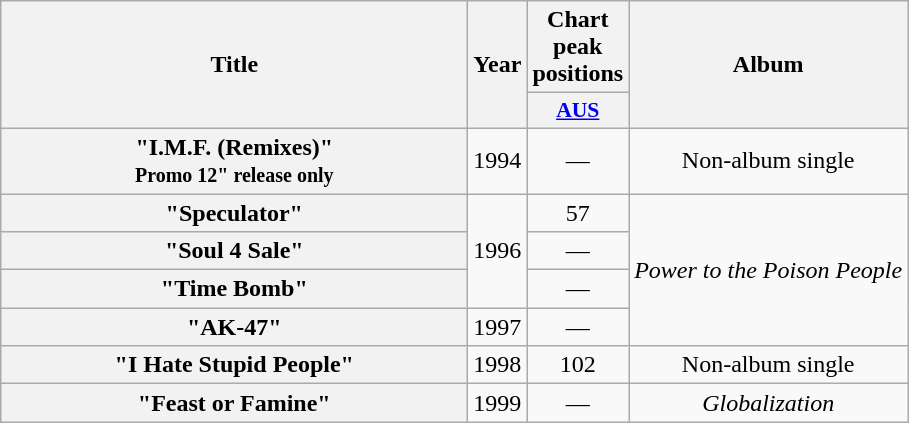<table class="wikitable plainrowheaders" style="text-align:center;" border="1">
<tr>
<th rowspan="2" scope="col" style="width:19em;">Title</th>
<th rowspan="2" scope="col" style="width:1em;">Year</th>
<th colspan="1">Chart peak positions</th>
<th rowspan="2" scope="col">Album</th>
</tr>
<tr>
<th scope="col" style="width:3em;font-size:90%;"><a href='#'>AUS</a><br></th>
</tr>
<tr>
<th scope="row">"I.M.F. (Remixes)"<br><small>Promo 12" release only</small></th>
<td>1994</td>
<td>—</td>
<td>Non-album single</td>
</tr>
<tr>
<th scope="row">"Speculator"</th>
<td rowspan="3">1996</td>
<td>57</td>
<td rowspan="4"><em>Power to the Poison People</em></td>
</tr>
<tr>
<th scope="row">"Soul 4 Sale"</th>
<td>—</td>
</tr>
<tr>
<th scope="row">"Time Bomb"</th>
<td>—</td>
</tr>
<tr>
<th scope="row">"AK-47"</th>
<td>1997</td>
<td>—</td>
</tr>
<tr>
<th scope="row">"I Hate Stupid People"</th>
<td>1998</td>
<td>102</td>
<td>Non-album single</td>
</tr>
<tr>
<th scope="row">"Feast or Famine"</th>
<td>1999</td>
<td>—</td>
<td row><em>Globalization</em></td>
</tr>
</table>
